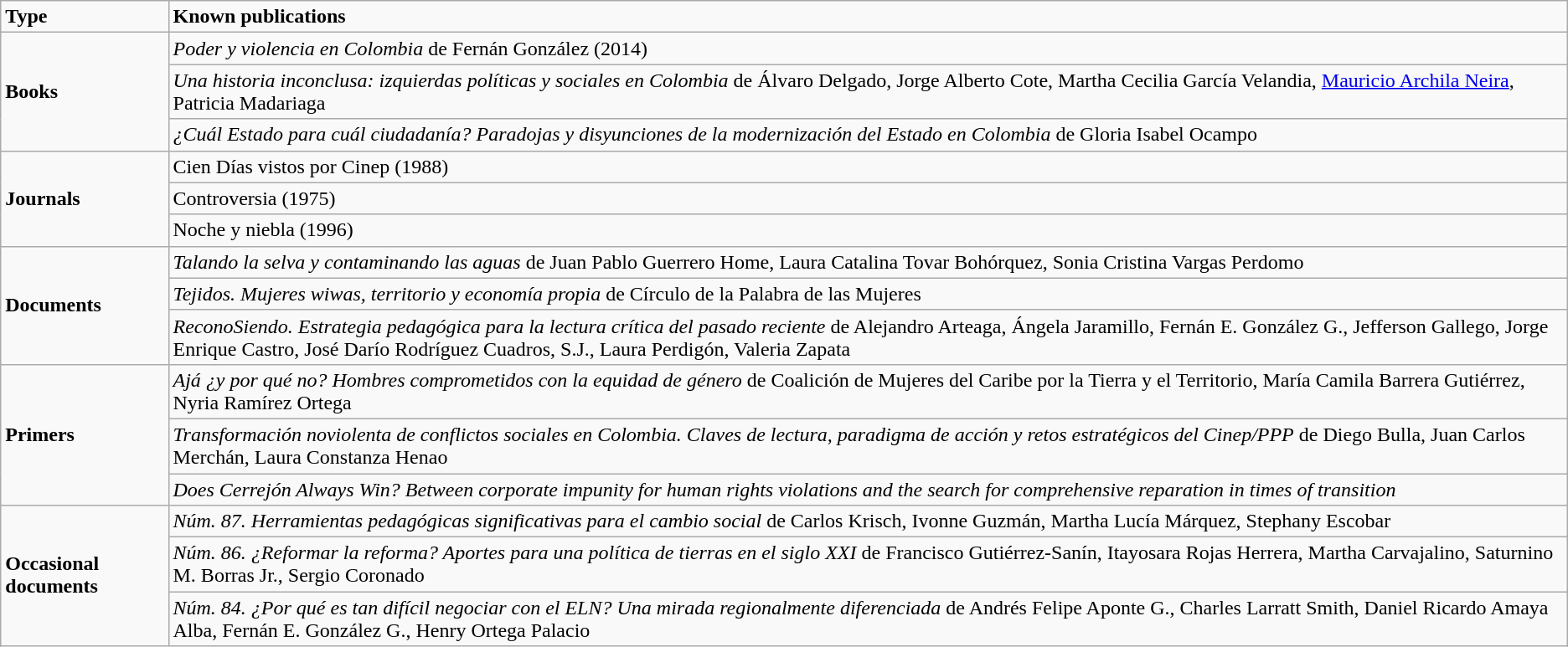<table class="wikitable">
<tr>
<td><strong>Type</strong></td>
<td><strong>Known publications</strong></td>
</tr>
<tr>
<td colspan="1" rowspan="3"><strong>Books</strong></td>
<td><em>Poder y violencia en Colombia</em> de Fernán González (2014)</td>
</tr>
<tr>
<td><em>Una historia inconclusa: izquierdas políticas y sociales en Colombia</em> de Álvaro Delgado, Jorge Alberto Cote, Martha Cecilia García Velandia, <a href='#'>Mauricio Archila Neira</a>, Patricia Madariaga</td>
</tr>
<tr>
<td><em>¿Cuál Estado para cuál ciudadanía? Paradojas y disyunciones de la modernización del Estado en Colombia</em> de Gloria Isabel Ocampo</td>
</tr>
<tr>
<td colspan="1" rowspan="3"><strong>Journals</strong></td>
<td>Cien Días vistos por Cinep (1988)</td>
</tr>
<tr>
<td>Controversia (1975)</td>
</tr>
<tr>
<td>Noche y niebla (1996)</td>
</tr>
<tr>
<td colspan="1" rowspan="3"><strong>Documents</strong></td>
<td><em>Talando la selva y contaminando las aguas</em> de Juan Pablo Guerrero Home, Laura Catalina Tovar Bohórquez, Sonia Cristina Vargas Perdomo</td>
</tr>
<tr>
<td><em>Tejidos. Mujeres wiwas, territorio y economía propia</em> de Círculo de la Palabra de las Mujeres</td>
</tr>
<tr>
<td><em>ReconoSiendo. Estrategia pedagógica para la lectura crítica del pasado reciente</em> de Alejandro Arteaga, Ángela Jaramillo, Fernán E. González G., Jefferson Gallego, Jorge Enrique Castro, José Darío Rodríguez Cuadros, S.J., Laura Perdigón, Valeria Zapata</td>
</tr>
<tr>
<td colspan="1" rowspan="3"><strong>Primers</strong></td>
<td><em>Ajá ¿y por qué no? Hombres comprometidos con la equidad de género</em> de Coalición de Mujeres del Caribe por la Tierra y el Territorio, María Camila Barrera Gutiérrez, Nyria Ramírez Ortega</td>
</tr>
<tr>
<td><em>Transformación noviolenta de conflictos sociales en Colombia. Claves de lectura, paradigma de acción y retos estratégicos del Cinep/PPP</em> de Diego Bulla, Juan Carlos Merchán, Laura Constanza Henao</td>
</tr>
<tr>
<td><em>Does Cerrejón Always Win? Between corporate impunity for human rights violations and the search for comprehensive reparation in times of transition</em></td>
</tr>
<tr>
<td colspan="1" rowspan="3"><strong>Occasional documents</strong></td>
<td><em>Núm. 87. Herramientas pedagógicas significativas para el cambio social</em> de Carlos Krisch, Ivonne Guzmán, Martha Lucía Márquez, Stephany Escobar</td>
</tr>
<tr>
<td><em>Núm. 86. ¿Reformar la reforma? Aportes para una política de tierras en el siglo XXI</em> de Francisco Gutiérrez-Sanín, Itayosara Rojas Herrera, Martha Carvajalino, Saturnino M. Borras Jr., Sergio Coronado</td>
</tr>
<tr>
<td><em>Núm. 84. ¿Por qué es tan difícil negociar con el ELN? Una mirada regionalmente diferenciada</em> de Andrés Felipe Aponte G., Charles Larratt Smith, Daniel Ricardo Amaya Alba, Fernán E. González G., Henry Ortega Palacio</td>
</tr>
</table>
